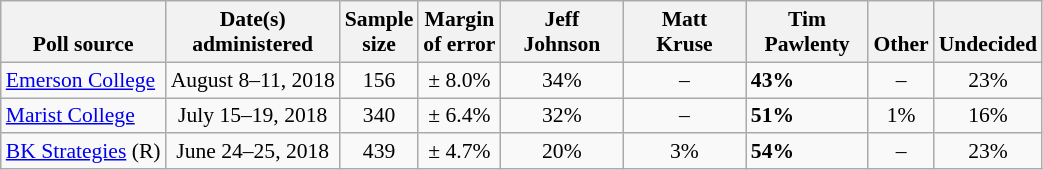<table class="wikitable" style="font-size:90%;">
<tr valign=bottom>
<th>Poll source</th>
<th>Date(s)<br>administered</th>
<th>Sample<br>size</th>
<th>Margin<br>of error</th>
<th style="width:75px;">Jeff<br>Johnson</th>
<th style="width:75px;">Matt<br>Kruse</th>
<th style="width:75px;">Tim<br>Pawlenty</th>
<th>Other</th>
<th>Undecided</th>
</tr>
<tr>
<td><a href='#'>Emerson College</a></td>
<td align=center>August 8–11, 2018</td>
<td align=center>156</td>
<td align=center>± 8.0%</td>
<td align=center>34%</td>
<td align=center>–</td>
<td><strong>43%</strong></td>
<td align=center>–</td>
<td align=center>23%</td>
</tr>
<tr>
<td><a href='#'>Marist College</a></td>
<td align=center>July 15–19, 2018</td>
<td align=center>340</td>
<td align=center>± 6.4%</td>
<td align=center>32%</td>
<td align=center>–</td>
<td><strong>51%</strong></td>
<td align=center>1%</td>
<td align=center>16%</td>
</tr>
<tr>
<td><a href='#'>BK Strategies</a> (R)</td>
<td align=center>June 24–25, 2018</td>
<td align=center>439</td>
<td align=center>± 4.7%</td>
<td align=center>20%</td>
<td align=center>3%</td>
<td><strong>54%</strong></td>
<td align=center>–</td>
<td align=center>23%</td>
</tr>
</table>
